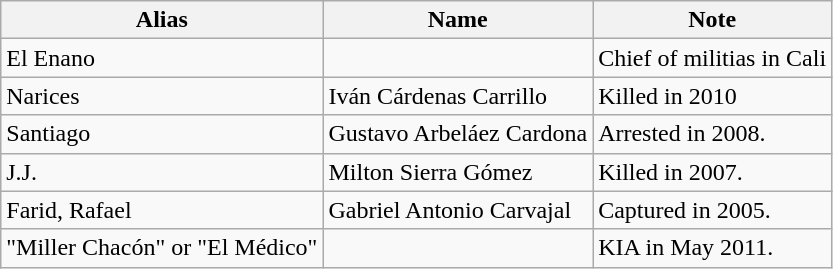<table class="wikitable">
<tr>
<th>Alias</th>
<th>Name</th>
<th>Note</th>
</tr>
<tr>
<td>El Enano</td>
<td></td>
<td>Chief of militias in Cali</td>
</tr>
<tr>
<td>Narices</td>
<td>Iván Cárdenas Carrillo </td>
<td>Killed in 2010 </td>
</tr>
<tr>
<td>Santiago</td>
<td>Gustavo Arbeláez Cardona</td>
<td>Arrested in 2008.</td>
</tr>
<tr>
<td>J.J.</td>
<td>Milton Sierra Gómez</td>
<td>Killed in 2007.</td>
</tr>
<tr>
<td>Farid, Rafael</td>
<td>Gabriel Antonio Carvajal</td>
<td>Captured in 2005.</td>
</tr>
<tr>
<td>"Miller Chacón" or "El Médico"</td>
<td></td>
<td>KIA in May 2011.</td>
</tr>
</table>
